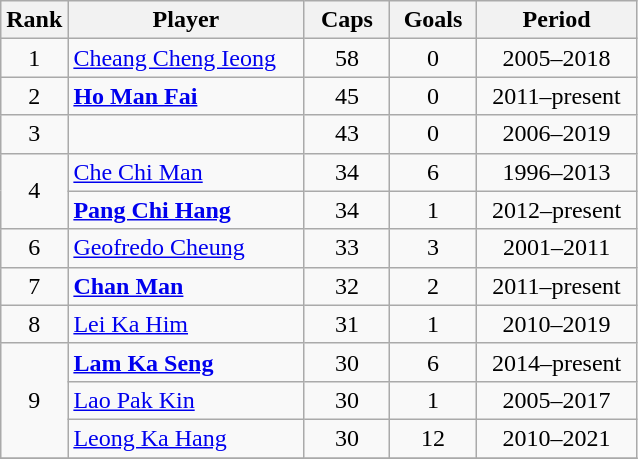<table class="wikitable sortable" style="text-align:center;">
<tr>
<th width=30px>Rank</th>
<th style="width:150px;">Player</th>
<th width=50px>Caps</th>
<th width=50px>Goals</th>
<th style="width:100px;">Period</th>
</tr>
<tr>
<td>1</td>
<td align=left><a href='#'>Cheang Cheng Ieong</a></td>
<td>58</td>
<td>0</td>
<td>2005–2018</td>
</tr>
<tr>
<td>2</td>
<td align=left><strong><a href='#'>Ho Man Fai</a></strong></td>
<td>45</td>
<td>0</td>
<td>2011–present</td>
</tr>
<tr>
<td>3</td>
<td align=left></td>
<td>43</td>
<td>0</td>
<td>2006–2019</td>
</tr>
<tr>
<td rowspan=2>4</td>
<td align=left><a href='#'>Che Chi Man</a></td>
<td>34</td>
<td>6</td>
<td>1996–2013</td>
</tr>
<tr>
<td align=left><strong><a href='#'>Pang Chi Hang</a></strong></td>
<td>34</td>
<td>1</td>
<td>2012–present</td>
</tr>
<tr>
<td>6</td>
<td align=left><a href='#'>Geofredo Cheung</a></td>
<td>33</td>
<td>3</td>
<td>2001–2011</td>
</tr>
<tr>
<td>7</td>
<td align=left><strong><a href='#'>Chan Man</a></strong></td>
<td>32</td>
<td>2</td>
<td>2011–present</td>
</tr>
<tr>
<td>8</td>
<td align=left><a href='#'>Lei Ka Him</a></td>
<td>31</td>
<td>1</td>
<td>2010–2019</td>
</tr>
<tr>
<td rowspan="3">9</td>
<td align=left><strong><a href='#'>Lam Ka Seng</a></strong></td>
<td>30</td>
<td>6</td>
<td>2014–present</td>
</tr>
<tr>
<td align=left><a href='#'>Lao Pak Kin</a></td>
<td>30</td>
<td>1</td>
<td>2005–2017</td>
</tr>
<tr>
<td align=left><a href='#'>Leong Ka Hang</a></td>
<td>30</td>
<td>12</td>
<td>2010–2021</td>
</tr>
<tr>
</tr>
</table>
